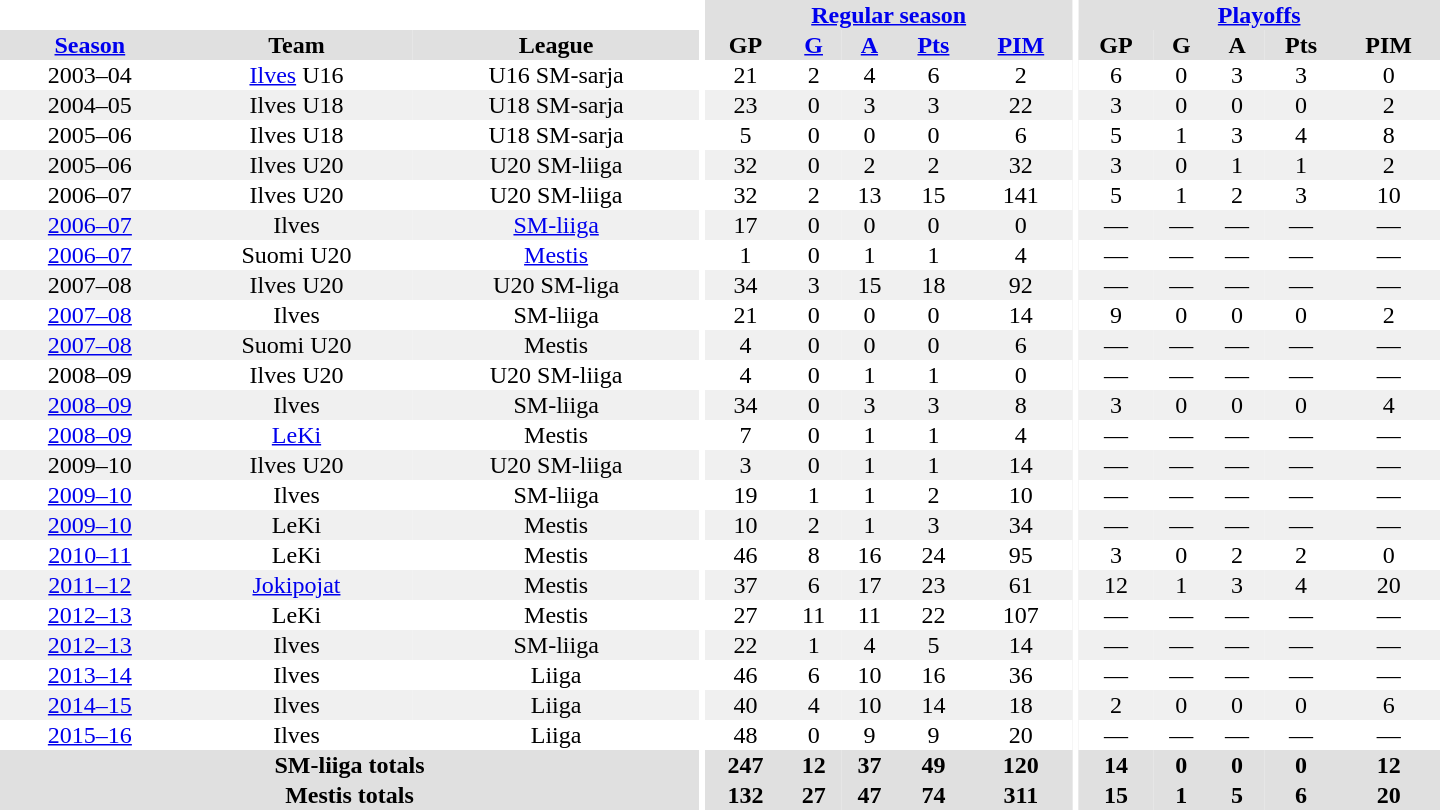<table border="0" cellpadding="1" cellspacing="0" style="text-align:center; width:60em">
<tr bgcolor="#e0e0e0">
<th colspan="3" bgcolor="#ffffff"></th>
<th rowspan="99" bgcolor="#ffffff"></th>
<th colspan="5"><a href='#'>Regular season</a></th>
<th rowspan="99" bgcolor="#ffffff"></th>
<th colspan="5"><a href='#'>Playoffs</a></th>
</tr>
<tr bgcolor="#e0e0e0">
<th><a href='#'>Season</a></th>
<th>Team</th>
<th>League</th>
<th>GP</th>
<th><a href='#'>G</a></th>
<th><a href='#'>A</a></th>
<th><a href='#'>Pts</a></th>
<th><a href='#'>PIM</a></th>
<th>GP</th>
<th>G</th>
<th>A</th>
<th>Pts</th>
<th>PIM</th>
</tr>
<tr>
<td>2003–04</td>
<td><a href='#'>Ilves</a> U16</td>
<td>U16 SM-sarja</td>
<td>21</td>
<td>2</td>
<td>4</td>
<td>6</td>
<td>2</td>
<td>6</td>
<td>0</td>
<td>3</td>
<td>3</td>
<td>0</td>
</tr>
<tr bgcolor="#f0f0f0">
<td>2004–05</td>
<td>Ilves U18</td>
<td>U18 SM-sarja</td>
<td>23</td>
<td>0</td>
<td>3</td>
<td>3</td>
<td>22</td>
<td>3</td>
<td>0</td>
<td>0</td>
<td>0</td>
<td>2</td>
</tr>
<tr>
<td>2005–06</td>
<td>Ilves U18</td>
<td>U18 SM-sarja</td>
<td>5</td>
<td>0</td>
<td>0</td>
<td>0</td>
<td>6</td>
<td>5</td>
<td>1</td>
<td>3</td>
<td>4</td>
<td>8</td>
</tr>
<tr bgcolor="#f0f0f0">
<td>2005–06</td>
<td>Ilves U20</td>
<td>U20 SM-liiga</td>
<td>32</td>
<td>0</td>
<td>2</td>
<td>2</td>
<td>32</td>
<td>3</td>
<td>0</td>
<td>1</td>
<td>1</td>
<td>2</td>
</tr>
<tr>
<td>2006–07</td>
<td>Ilves U20</td>
<td>U20 SM-liiga</td>
<td>32</td>
<td>2</td>
<td>13</td>
<td>15</td>
<td>141</td>
<td>5</td>
<td>1</td>
<td>2</td>
<td>3</td>
<td>10</td>
</tr>
<tr bgcolor="#f0f0f0">
<td><a href='#'>2006–07</a></td>
<td>Ilves</td>
<td><a href='#'>SM-liiga</a></td>
<td>17</td>
<td>0</td>
<td>0</td>
<td>0</td>
<td>0</td>
<td>—</td>
<td>—</td>
<td>—</td>
<td>—</td>
<td>—</td>
</tr>
<tr>
<td><a href='#'>2006–07</a></td>
<td>Suomi U20</td>
<td><a href='#'>Mestis</a></td>
<td>1</td>
<td>0</td>
<td>1</td>
<td>1</td>
<td>4</td>
<td>—</td>
<td>—</td>
<td>—</td>
<td>—</td>
<td>—</td>
</tr>
<tr bgcolor="#f0f0f0">
<td>2007–08</td>
<td>Ilves U20</td>
<td>U20 SM-liga</td>
<td>34</td>
<td>3</td>
<td>15</td>
<td>18</td>
<td>92</td>
<td>—</td>
<td>—</td>
<td>—</td>
<td>—</td>
<td>—</td>
</tr>
<tr>
<td><a href='#'>2007–08</a></td>
<td>Ilves</td>
<td>SM-liiga</td>
<td>21</td>
<td>0</td>
<td>0</td>
<td>0</td>
<td>14</td>
<td>9</td>
<td>0</td>
<td>0</td>
<td>0</td>
<td>2</td>
</tr>
<tr bgcolor="#f0f0f0">
<td><a href='#'>2007–08</a></td>
<td>Suomi U20</td>
<td>Mestis</td>
<td>4</td>
<td>0</td>
<td>0</td>
<td>0</td>
<td>6</td>
<td>—</td>
<td>—</td>
<td>—</td>
<td>—</td>
<td>—</td>
</tr>
<tr>
<td>2008–09</td>
<td>Ilves U20</td>
<td>U20 SM-liiga</td>
<td>4</td>
<td>0</td>
<td>1</td>
<td>1</td>
<td>0</td>
<td>—</td>
<td>—</td>
<td>—</td>
<td>—</td>
<td>—</td>
</tr>
<tr bgcolor="#f0f0f0">
<td><a href='#'>2008–09</a></td>
<td>Ilves</td>
<td>SM-liiga</td>
<td>34</td>
<td>0</td>
<td>3</td>
<td>3</td>
<td>8</td>
<td>3</td>
<td>0</td>
<td>0</td>
<td>0</td>
<td>4</td>
</tr>
<tr>
<td><a href='#'>2008–09</a></td>
<td><a href='#'>LeKi</a></td>
<td>Mestis</td>
<td>7</td>
<td>0</td>
<td>1</td>
<td>1</td>
<td>4</td>
<td>—</td>
<td>—</td>
<td>—</td>
<td>—</td>
<td>—</td>
</tr>
<tr bgcolor="#f0f0f0">
<td>2009–10</td>
<td>Ilves U20</td>
<td>U20 SM-liiga</td>
<td>3</td>
<td>0</td>
<td>1</td>
<td>1</td>
<td>14</td>
<td>—</td>
<td>—</td>
<td>—</td>
<td>—</td>
<td>—</td>
</tr>
<tr>
<td><a href='#'>2009–10</a></td>
<td>Ilves</td>
<td>SM-liiga</td>
<td>19</td>
<td>1</td>
<td>1</td>
<td>2</td>
<td>10</td>
<td>—</td>
<td>—</td>
<td>—</td>
<td>—</td>
<td>—</td>
</tr>
<tr bgcolor="#f0f0f0">
<td><a href='#'>2009–10</a></td>
<td>LeKi</td>
<td>Mestis</td>
<td>10</td>
<td>2</td>
<td>1</td>
<td>3</td>
<td>34</td>
<td>—</td>
<td>—</td>
<td>—</td>
<td>—</td>
<td>—</td>
</tr>
<tr>
<td><a href='#'>2010–11</a></td>
<td>LeKi</td>
<td>Mestis</td>
<td>46</td>
<td>8</td>
<td>16</td>
<td>24</td>
<td>95</td>
<td>3</td>
<td>0</td>
<td>2</td>
<td>2</td>
<td>0</td>
</tr>
<tr bgcolor="#f0f0f0">
<td><a href='#'>2011–12</a></td>
<td><a href='#'>Jokipojat</a></td>
<td>Mestis</td>
<td>37</td>
<td>6</td>
<td>17</td>
<td>23</td>
<td>61</td>
<td>12</td>
<td>1</td>
<td>3</td>
<td>4</td>
<td>20</td>
</tr>
<tr>
<td><a href='#'>2012–13</a></td>
<td>LeKi</td>
<td>Mestis</td>
<td>27</td>
<td>11</td>
<td>11</td>
<td>22</td>
<td>107</td>
<td>—</td>
<td>—</td>
<td>—</td>
<td>—</td>
<td>—</td>
</tr>
<tr bgcolor="#f0f0f0">
<td><a href='#'>2012–13</a></td>
<td>Ilves</td>
<td>SM-liiga</td>
<td>22</td>
<td>1</td>
<td>4</td>
<td>5</td>
<td>14</td>
<td>—</td>
<td>—</td>
<td>—</td>
<td>—</td>
<td>—</td>
</tr>
<tr>
<td><a href='#'>2013–14</a></td>
<td>Ilves</td>
<td>Liiga</td>
<td>46</td>
<td>6</td>
<td>10</td>
<td>16</td>
<td>36</td>
<td>—</td>
<td>—</td>
<td>—</td>
<td>—</td>
<td>—</td>
</tr>
<tr bgcolor="#f0f0f0">
<td><a href='#'>2014–15</a></td>
<td>Ilves</td>
<td>Liiga</td>
<td>40</td>
<td>4</td>
<td>10</td>
<td>14</td>
<td>18</td>
<td>2</td>
<td>0</td>
<td>0</td>
<td>0</td>
<td>6</td>
</tr>
<tr>
<td><a href='#'>2015–16</a></td>
<td>Ilves</td>
<td>Liiga</td>
<td>48</td>
<td>0</td>
<td>9</td>
<td>9</td>
<td>20</td>
<td>—</td>
<td>—</td>
<td>—</td>
<td>—</td>
<td>—</td>
</tr>
<tr>
</tr>
<tr ALIGN="center" bgcolor="#e0e0e0">
<th colspan="3">SM-liiga totals</th>
<th ALIGN="center">247</th>
<th ALIGN="center">12</th>
<th ALIGN="center">37</th>
<th ALIGN="center">49</th>
<th ALIGN="center">120</th>
<th ALIGN="center">14</th>
<th ALIGN="center">0</th>
<th ALIGN="center">0</th>
<th ALIGN="center">0</th>
<th ALIGN="center">12</th>
</tr>
<tr>
</tr>
<tr ALIGN="center" bgcolor="#e0e0e0">
<th colspan="3">Mestis totals</th>
<th ALIGN="center">132</th>
<th ALIGN="center">27</th>
<th ALIGN="center">47</th>
<th ALIGN="center">74</th>
<th ALIGN="center">311</th>
<th ALIGN="center">15</th>
<th ALIGN="center">1</th>
<th ALIGN="center">5</th>
<th ALIGN="center">6</th>
<th ALIGN="center">20</th>
</tr>
</table>
